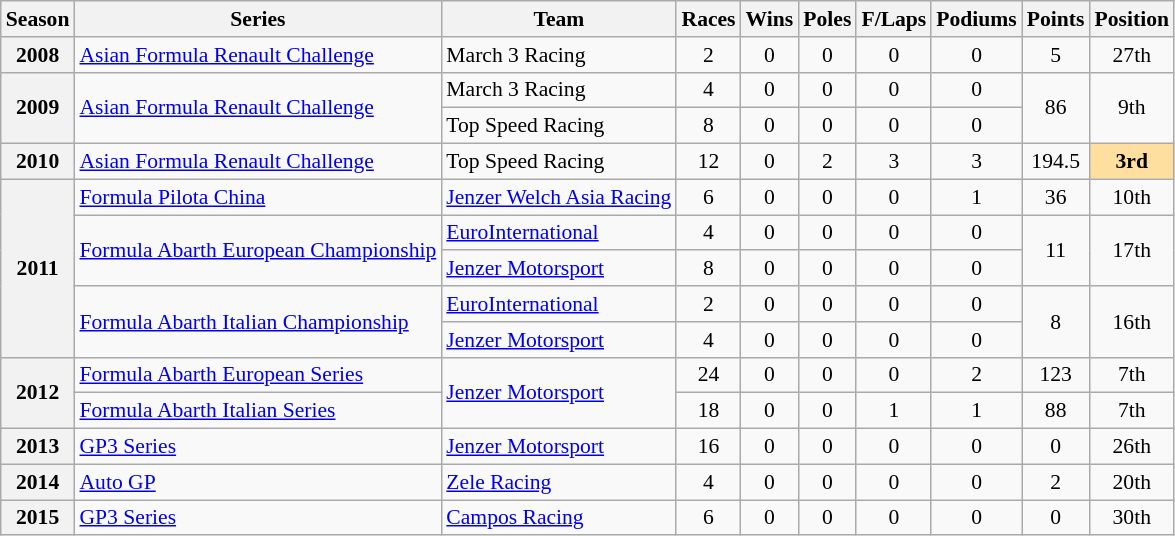<table class="wikitable" style="font-size: 90%; text-align:center">
<tr>
<th>Season</th>
<th>Series</th>
<th>Team</th>
<th>Races</th>
<th>Wins</th>
<th>Poles</th>
<th>F/Laps</th>
<th>Podiums</th>
<th>Points</th>
<th>Position</th>
</tr>
<tr>
<th>2008</th>
<td align=left><a href='#'>Asian Formula Renault Challenge</a></td>
<td align=left>March 3 Racing</td>
<td>2</td>
<td>0</td>
<td>0</td>
<td>0</td>
<td>0</td>
<td>5</td>
<td>27th</td>
</tr>
<tr>
<th rowspan=2>2009</th>
<td align=left rowspan=2><a href='#'>Asian Formula Renault Challenge</a></td>
<td align=left>March 3 Racing</td>
<td>4</td>
<td>0</td>
<td>0</td>
<td>0</td>
<td>0</td>
<td rowspan=2>86</td>
<td rowspan=2>9th</td>
</tr>
<tr>
<td align=left>Top Speed Racing</td>
<td>8</td>
<td>0</td>
<td>0</td>
<td>0</td>
<td>0</td>
</tr>
<tr>
<th>2010</th>
<td align=left><a href='#'>Asian Formula Renault Challenge</a></td>
<td align=left>Top Speed Racing</td>
<td>12</td>
<td>0</td>
<td>2</td>
<td>3</td>
<td>3</td>
<td>194.5</td>
<td style="background:#ffdf9f;"><strong>3rd</strong></td>
</tr>
<tr>
<th rowspan=5>2011</th>
<td align=left><a href='#'>Formula Pilota China</a></td>
<td align=left><a href='#'>Jenzer Welch Asia Racing</a></td>
<td>6</td>
<td>0</td>
<td>0</td>
<td>0</td>
<td>1</td>
<td>36</td>
<td>10th</td>
</tr>
<tr>
<td align=left rowspan=2><a href='#'>Formula Abarth European Championship</a></td>
<td align=left><a href='#'>EuroInternational</a></td>
<td>4</td>
<td>0</td>
<td>0</td>
<td>0</td>
<td>0</td>
<td rowspan=2>11</td>
<td rowspan=2>17th</td>
</tr>
<tr>
<td align=left><a href='#'>Jenzer Motorsport</a></td>
<td>8</td>
<td>0</td>
<td>0</td>
<td>0</td>
<td>0</td>
</tr>
<tr>
<td align=left rowspan=2><a href='#'>Formula Abarth Italian Championship</a></td>
<td align=left><a href='#'>EuroInternational</a></td>
<td>2</td>
<td>0</td>
<td>0</td>
<td>0</td>
<td>0</td>
<td rowspan=2>8</td>
<td rowspan=2>16th</td>
</tr>
<tr>
<td align=left><a href='#'>Jenzer Motorsport</a></td>
<td>4</td>
<td>0</td>
<td>0</td>
<td>0</td>
<td>0</td>
</tr>
<tr>
<th rowspan=2>2012</th>
<td align=left><a href='#'>Formula Abarth European Series</a></td>
<td align=left rowspan=2><a href='#'>Jenzer Motorsport</a></td>
<td>24</td>
<td>0</td>
<td>0</td>
<td>0</td>
<td>2</td>
<td>123</td>
<td>7th</td>
</tr>
<tr>
<td align=left><a href='#'>Formula Abarth Italian Series</a></td>
<td>18</td>
<td>0</td>
<td>0</td>
<td>1</td>
<td>1</td>
<td>88</td>
<td>7th</td>
</tr>
<tr>
<th>2013</th>
<td align=left><a href='#'>GP3 Series</a></td>
<td align=left><a href='#'>Jenzer Motorsport</a></td>
<td>16</td>
<td>0</td>
<td>0</td>
<td>0</td>
<td>0</td>
<td>0</td>
<td>26th</td>
</tr>
<tr>
<th>2014</th>
<td align=left><a href='#'>Auto GP</a></td>
<td align=left><a href='#'>Zele Racing</a></td>
<td>4</td>
<td>0</td>
<td>0</td>
<td>0</td>
<td>0</td>
<td>2</td>
<td>20th</td>
</tr>
<tr>
<th>2015</th>
<td align=left><a href='#'>GP3 Series</a></td>
<td align=left><a href='#'>Campos Racing</a></td>
<td>6</td>
<td>0</td>
<td>0</td>
<td>0</td>
<td>0</td>
<td>0</td>
<td>30th</td>
</tr>
</table>
